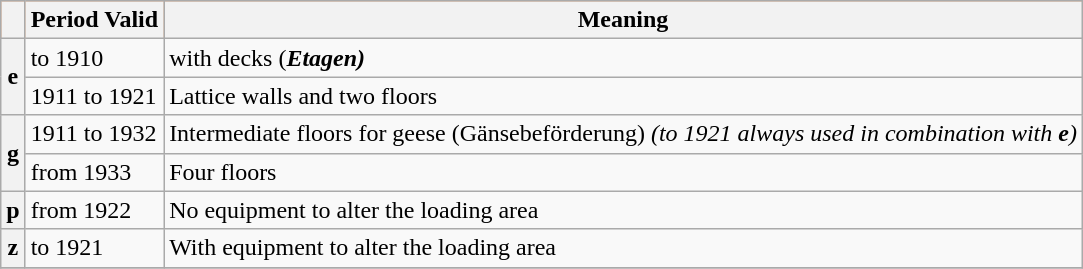<table class="wikitable">
<tr style="background:#FF7F24">
<th></th>
<th>Period Valid</th>
<th>Meaning</th>
</tr>
<tr ---->
<th rowspan="2">e</th>
<td>to 1910</td>
<td>with decks (<strong><em>E<strong>tagen<em>)</td>
</tr>
<tr ---->
<td>1911 to 1921</td>
<td>Lattice walls and two floors</td>
</tr>
<tr ---->
<th rowspan="2">g</th>
<td>1911 to 1932</td>
<td>Intermediate floors for geese (</em></strong>G</strong>änsebeförderung</em>) <em>(to 1921 always used in combination with <strong>e</strong>)</em></td>
</tr>
<tr ---->
<td>from 1933</td>
<td>Four floors</td>
</tr>
<tr ---->
<th>p</th>
<td>from 1922</td>
<td>No equipment to alter the loading area</td>
</tr>
<tr ---->
<th>z</th>
<td>to 1921</td>
<td>With equipment to alter the loading area</td>
</tr>
<tr ---->
</tr>
</table>
